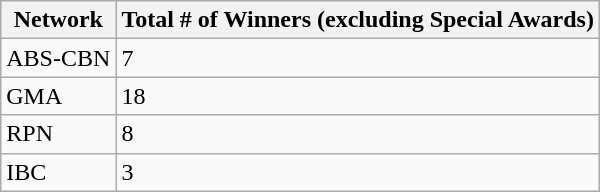<table class="wikitable sortable">
<tr>
<th>Network</th>
<th>Total # of Winners (excluding Special Awards)</th>
</tr>
<tr>
<td>ABS-CBN</td>
<td>7</td>
</tr>
<tr>
<td>GMA</td>
<td>18</td>
</tr>
<tr>
<td>RPN</td>
<td>8</td>
</tr>
<tr>
<td>IBC</td>
<td>3</td>
</tr>
</table>
